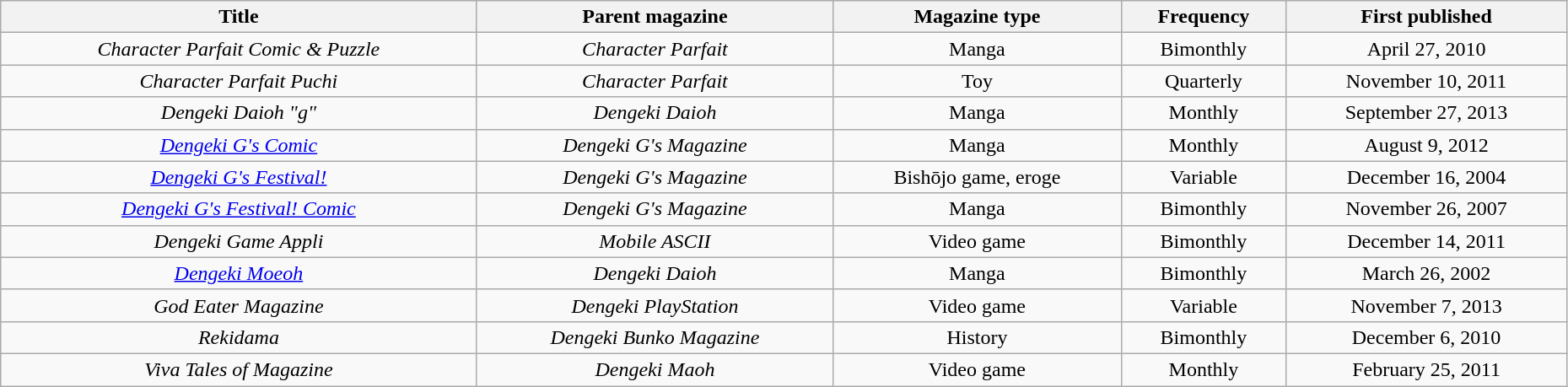<table class="wikitable sortable" style="width: 98%; text-align: center;">
<tr>
<th>Title</th>
<th>Parent magazine</th>
<th>Magazine type</th>
<th>Frequency</th>
<th>First published</th>
</tr>
<tr>
<td><em>Character Parfait Comic & Puzzle</em></td>
<td><em>Character Parfait</em></td>
<td>Manga</td>
<td>Bimonthly</td>
<td>April 27, 2010</td>
</tr>
<tr>
<td><em>Character Parfait Puchi</em></td>
<td><em>Character Parfait</em></td>
<td>Toy</td>
<td>Quarterly</td>
<td>November 10, 2011</td>
</tr>
<tr>
<td><em>Dengeki Daioh "g"</em></td>
<td><em>Dengeki Daioh</em></td>
<td>Manga</td>
<td>Monthly</td>
<td>September 27, 2013</td>
</tr>
<tr>
<td><em><a href='#'>Dengeki G's Comic</a></em></td>
<td><em>Dengeki G's Magazine</em></td>
<td>Manga</td>
<td>Monthly</td>
<td>August 9, 2012</td>
</tr>
<tr>
<td><em><a href='#'>Dengeki G's Festival!</a></em></td>
<td><em>Dengeki G's Magazine</em></td>
<td>Bishōjo game, eroge</td>
<td>Variable</td>
<td>December 16, 2004</td>
</tr>
<tr>
<td><em><a href='#'>Dengeki G's Festival! Comic</a></em></td>
<td><em>Dengeki G's Magazine</em></td>
<td>Manga</td>
<td>Bimonthly</td>
<td>November 26, 2007</td>
</tr>
<tr>
<td><em>Dengeki Game Appli</em></td>
<td><em>Mobile ASCII</em></td>
<td>Video game</td>
<td>Bimonthly</td>
<td>December 14, 2011</td>
</tr>
<tr>
<td><em><a href='#'>Dengeki Moeoh</a></em></td>
<td><em>Dengeki Daioh</em></td>
<td>Manga</td>
<td>Bimonthly</td>
<td>March 26, 2002</td>
</tr>
<tr>
<td><em>God Eater Magazine</em></td>
<td><em>Dengeki PlayStation</em></td>
<td>Video game</td>
<td>Variable</td>
<td>November 7, 2013</td>
</tr>
<tr>
<td><em>Rekidama</em></td>
<td><em>Dengeki Bunko Magazine</em></td>
<td>History</td>
<td>Bimonthly</td>
<td>December 6, 2010</td>
</tr>
<tr>
<td><em>Viva Tales of Magazine</em></td>
<td><em>Dengeki Maoh</em></td>
<td>Video game</td>
<td>Monthly</td>
<td>February 25, 2011</td>
</tr>
</table>
